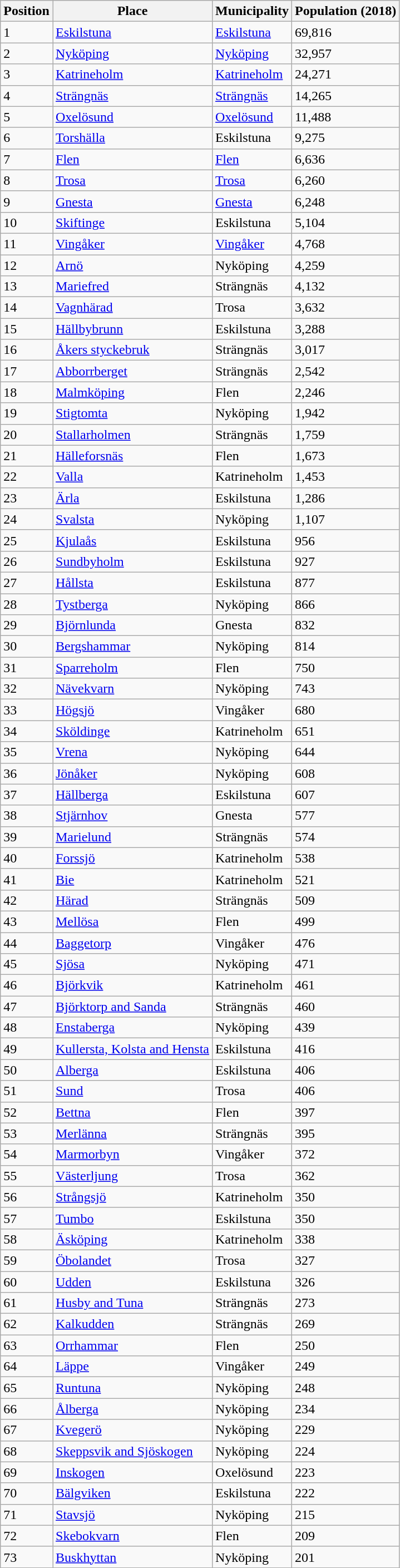<table class="wikitable">
<tr>
<th>Position</th>
<th>Place</th>
<th>Municipality</th>
<th>Population (2018)</th>
</tr>
<tr>
<td>1</td>
<td><a href='#'>Eskilstuna</a></td>
<td><a href='#'>Eskilstuna</a></td>
<td>69,816</td>
</tr>
<tr>
<td>2</td>
<td><a href='#'>Nyköping</a></td>
<td><a href='#'>Nyköping</a></td>
<td>32,957</td>
</tr>
<tr>
<td>3</td>
<td><a href='#'>Katrineholm</a></td>
<td><a href='#'>Katrineholm</a></td>
<td>24,271</td>
</tr>
<tr>
<td>4</td>
<td><a href='#'>Strängnäs</a></td>
<td><a href='#'>Strängnäs</a></td>
<td>14,265</td>
</tr>
<tr>
<td>5</td>
<td><a href='#'>Oxelösund</a></td>
<td><a href='#'>Oxelösund</a></td>
<td>11,488</td>
</tr>
<tr>
<td>6</td>
<td><a href='#'>Torshälla</a></td>
<td>Eskilstuna</td>
<td>9,275</td>
</tr>
<tr>
<td>7</td>
<td><a href='#'>Flen</a></td>
<td><a href='#'>Flen</a></td>
<td>6,636</td>
</tr>
<tr>
<td>8</td>
<td><a href='#'>Trosa</a></td>
<td><a href='#'>Trosa</a></td>
<td>6,260</td>
</tr>
<tr>
<td>9</td>
<td><a href='#'>Gnesta</a></td>
<td><a href='#'>Gnesta</a></td>
<td>6,248</td>
</tr>
<tr>
<td>10</td>
<td><a href='#'>Skiftinge</a></td>
<td>Eskilstuna</td>
<td>5,104</td>
</tr>
<tr>
<td>11</td>
<td><a href='#'>Vingåker</a></td>
<td><a href='#'>Vingåker</a></td>
<td>4,768</td>
</tr>
<tr>
<td>12</td>
<td><a href='#'>Arnö</a></td>
<td>Nyköping</td>
<td>4,259</td>
</tr>
<tr>
<td>13</td>
<td><a href='#'>Mariefred</a></td>
<td>Strängnäs</td>
<td>4,132</td>
</tr>
<tr>
<td>14</td>
<td><a href='#'>Vagnhärad</a></td>
<td>Trosa</td>
<td>3,632</td>
</tr>
<tr>
<td>15</td>
<td><a href='#'>Hällbybrunn</a></td>
<td>Eskilstuna</td>
<td>3,288</td>
</tr>
<tr>
<td>16</td>
<td><a href='#'>Åkers styckebruk</a></td>
<td>Strängnäs</td>
<td>3,017</td>
</tr>
<tr>
<td>17</td>
<td><a href='#'>Abborrberget</a></td>
<td>Strängnäs</td>
<td>2,542</td>
</tr>
<tr>
<td>18</td>
<td><a href='#'>Malmköping</a></td>
<td>Flen</td>
<td>2,246</td>
</tr>
<tr>
<td>19</td>
<td><a href='#'>Stigtomta</a></td>
<td>Nyköping</td>
<td>1,942</td>
</tr>
<tr>
<td>20</td>
<td><a href='#'>Stallarholmen</a></td>
<td>Strängnäs</td>
<td>1,759</td>
</tr>
<tr>
<td>21</td>
<td><a href='#'>Hälleforsnäs</a></td>
<td>Flen</td>
<td>1,673</td>
</tr>
<tr>
<td>22</td>
<td><a href='#'>Valla</a></td>
<td>Katrineholm</td>
<td>1,453</td>
</tr>
<tr>
<td>23</td>
<td><a href='#'>Ärla</a></td>
<td>Eskilstuna</td>
<td>1,286</td>
</tr>
<tr>
<td>24</td>
<td><a href='#'>Svalsta</a></td>
<td>Nyköping</td>
<td>1,107</td>
</tr>
<tr>
<td>25</td>
<td><a href='#'>Kjulaås</a></td>
<td>Eskilstuna</td>
<td>956</td>
</tr>
<tr>
<td>26</td>
<td><a href='#'>Sundbyholm</a></td>
<td>Eskilstuna</td>
<td>927</td>
</tr>
<tr>
<td>27</td>
<td><a href='#'>Hållsta</a></td>
<td>Eskilstuna</td>
<td>877</td>
</tr>
<tr>
<td>28</td>
<td><a href='#'>Tystberga</a></td>
<td>Nyköping</td>
<td>866</td>
</tr>
<tr>
<td>29</td>
<td><a href='#'>Björnlunda</a></td>
<td>Gnesta</td>
<td>832</td>
</tr>
<tr>
<td>30</td>
<td><a href='#'>Bergshammar</a></td>
<td>Nyköping</td>
<td>814</td>
</tr>
<tr>
<td>31</td>
<td><a href='#'>Sparreholm</a></td>
<td>Flen</td>
<td>750</td>
</tr>
<tr>
<td>32</td>
<td><a href='#'>Nävekvarn</a></td>
<td>Nyköping</td>
<td>743</td>
</tr>
<tr>
<td>33</td>
<td><a href='#'>Högsjö</a></td>
<td>Vingåker</td>
<td>680</td>
</tr>
<tr>
<td>34</td>
<td><a href='#'>Sköldinge</a></td>
<td>Katrineholm</td>
<td>651</td>
</tr>
<tr>
<td>35</td>
<td><a href='#'>Vrena</a></td>
<td>Nyköping</td>
<td>644</td>
</tr>
<tr>
<td>36</td>
<td><a href='#'>Jönåker</a></td>
<td>Nyköping</td>
<td>608</td>
</tr>
<tr>
<td>37</td>
<td><a href='#'>Hällberga</a></td>
<td>Eskilstuna</td>
<td>607</td>
</tr>
<tr>
<td>38</td>
<td><a href='#'>Stjärnhov</a></td>
<td>Gnesta</td>
<td>577</td>
</tr>
<tr>
<td>39</td>
<td><a href='#'>Marielund</a></td>
<td>Strängnäs</td>
<td>574</td>
</tr>
<tr>
<td>40</td>
<td><a href='#'>Forssjö</a></td>
<td>Katrineholm</td>
<td>538</td>
</tr>
<tr>
<td>41</td>
<td><a href='#'>Bie</a></td>
<td>Katrineholm</td>
<td>521</td>
</tr>
<tr>
<td>42</td>
<td><a href='#'>Härad</a></td>
<td>Strängnäs</td>
<td>509</td>
</tr>
<tr>
<td>43</td>
<td><a href='#'>Mellösa</a></td>
<td>Flen</td>
<td>499</td>
</tr>
<tr>
<td>44</td>
<td><a href='#'>Baggetorp</a></td>
<td>Vingåker</td>
<td>476</td>
</tr>
<tr>
<td>45</td>
<td><a href='#'>Sjösa</a></td>
<td>Nyköping</td>
<td>471</td>
</tr>
<tr>
<td>46</td>
<td><a href='#'>Björkvik</a></td>
<td>Katrineholm</td>
<td>461</td>
</tr>
<tr>
<td>47</td>
<td><a href='#'>Björktorp and Sanda</a></td>
<td>Strängnäs</td>
<td>460</td>
</tr>
<tr>
<td>48</td>
<td><a href='#'>Enstaberga</a></td>
<td>Nyköping</td>
<td>439</td>
</tr>
<tr>
<td>49</td>
<td><a href='#'>Kullersta, Kolsta and Hensta</a></td>
<td>Eskilstuna</td>
<td>416</td>
</tr>
<tr>
<td>50</td>
<td><a href='#'>Alberga</a></td>
<td>Eskilstuna</td>
<td>406</td>
</tr>
<tr>
<td>51</td>
<td><a href='#'>Sund</a></td>
<td>Trosa</td>
<td>406</td>
</tr>
<tr>
<td>52</td>
<td><a href='#'>Bettna</a></td>
<td>Flen</td>
<td>397</td>
</tr>
<tr>
<td>53</td>
<td><a href='#'>Merlänna</a></td>
<td>Strängnäs</td>
<td>395</td>
</tr>
<tr>
<td>54</td>
<td><a href='#'>Marmorbyn</a></td>
<td>Vingåker</td>
<td>372</td>
</tr>
<tr>
<td>55</td>
<td><a href='#'>Västerljung</a></td>
<td>Trosa</td>
<td>362</td>
</tr>
<tr>
<td>56</td>
<td><a href='#'>Strångsjö</a></td>
<td>Katrineholm</td>
<td>350</td>
</tr>
<tr>
<td>57</td>
<td><a href='#'>Tumbo</a></td>
<td>Eskilstuna</td>
<td>350</td>
</tr>
<tr>
<td>58</td>
<td><a href='#'>Äsköping</a></td>
<td>Katrineholm</td>
<td>338</td>
</tr>
<tr>
<td>59</td>
<td><a href='#'>Öbolandet</a></td>
<td>Trosa</td>
<td>327</td>
</tr>
<tr>
<td>60</td>
<td><a href='#'>Udden</a></td>
<td>Eskilstuna</td>
<td>326</td>
</tr>
<tr>
<td>61</td>
<td><a href='#'>Husby and Tuna</a></td>
<td>Strängnäs</td>
<td>273</td>
</tr>
<tr>
<td>62</td>
<td><a href='#'>Kalkudden</a></td>
<td>Strängnäs</td>
<td>269</td>
</tr>
<tr>
<td>63</td>
<td><a href='#'>Orrhammar</a></td>
<td>Flen</td>
<td>250</td>
</tr>
<tr>
<td>64</td>
<td><a href='#'>Läppe</a></td>
<td>Vingåker</td>
<td>249</td>
</tr>
<tr>
<td>65</td>
<td><a href='#'>Runtuna</a></td>
<td>Nyköping</td>
<td>248</td>
</tr>
<tr>
<td>66</td>
<td><a href='#'>Ålberga</a></td>
<td>Nyköping</td>
<td>234</td>
</tr>
<tr>
<td>67</td>
<td><a href='#'>Kvegerö</a></td>
<td>Nyköping</td>
<td>229</td>
</tr>
<tr>
<td>68</td>
<td><a href='#'>Skeppsvik and Sjöskogen</a></td>
<td>Nyköping</td>
<td>224</td>
</tr>
<tr>
<td>69</td>
<td><a href='#'>Inskogen</a></td>
<td>Oxelösund</td>
<td>223</td>
</tr>
<tr>
<td>70</td>
<td><a href='#'>Bälgviken</a></td>
<td>Eskilstuna</td>
<td>222</td>
</tr>
<tr>
<td>71</td>
<td><a href='#'>Stavsjö</a></td>
<td>Nyköping</td>
<td>215</td>
</tr>
<tr>
<td>72</td>
<td><a href='#'>Skebokvarn</a></td>
<td>Flen</td>
<td>209</td>
</tr>
<tr>
<td>73</td>
<td><a href='#'>Buskhyttan</a></td>
<td>Nyköping</td>
<td>201</td>
</tr>
</table>
